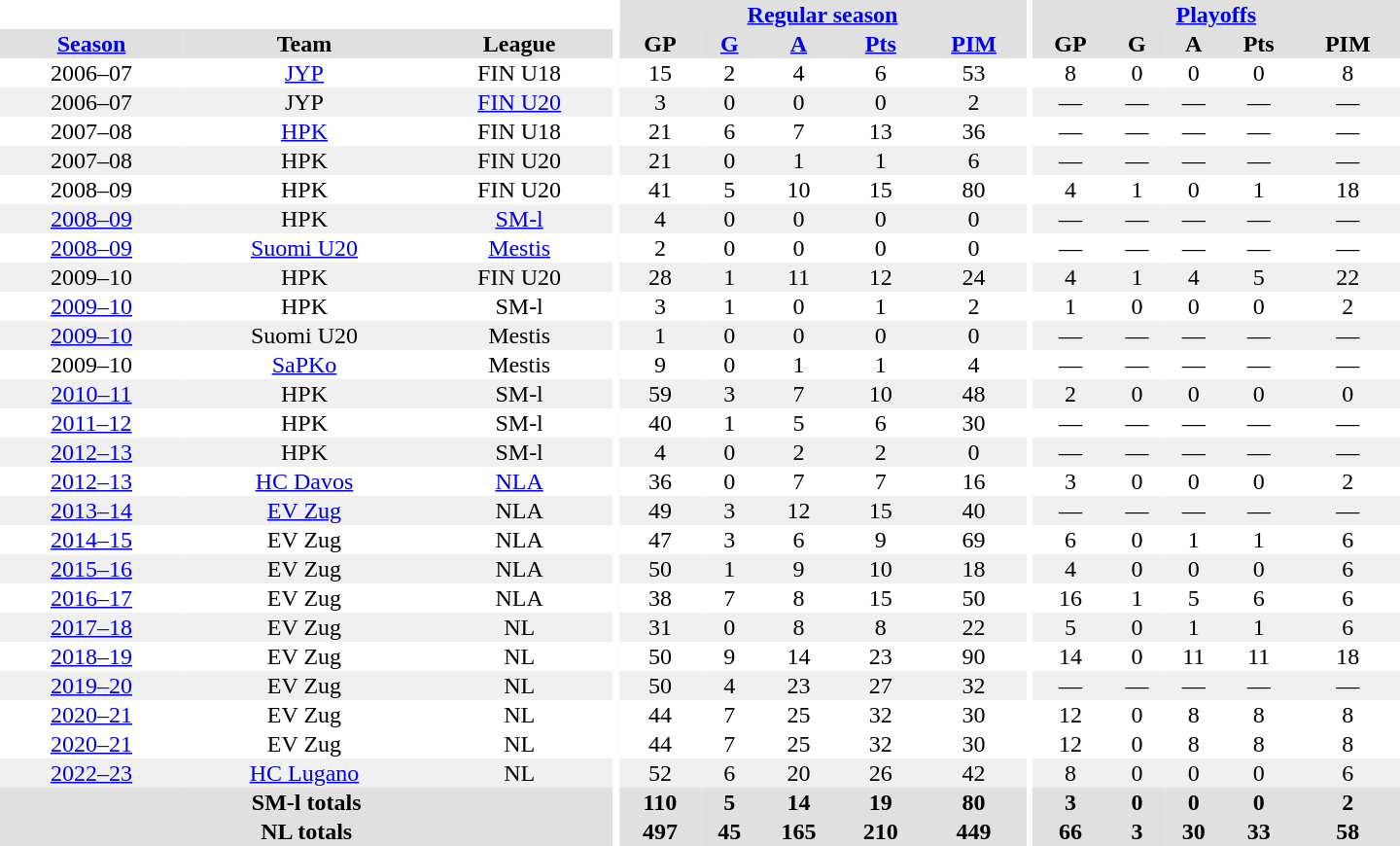<table border="0" cellpadding="1" cellspacing="0" style="text-align:center; width:60em">
<tr bgcolor="#e0e0e0">
<th colspan="3" bgcolor="#ffffff"></th>
<th rowspan="99" bgcolor="#ffffff"></th>
<th colspan="5"><a href='#'>Regular season</a></th>
<th rowspan="99" bgcolor="#ffffff"></th>
<th colspan="5"><a href='#'>Playoffs</a></th>
</tr>
<tr bgcolor="#e0e0e0">
<th><a href='#'>Season</a></th>
<th>Team</th>
<th>League</th>
<th>GP</th>
<th><a href='#'>G</a></th>
<th><a href='#'>A</a></th>
<th><a href='#'>Pts</a></th>
<th><a href='#'>PIM</a></th>
<th>GP</th>
<th>G</th>
<th>A</th>
<th>Pts</th>
<th>PIM</th>
</tr>
<tr>
<td>2006–07</td>
<td><a href='#'>JYP</a></td>
<td>FIN U18</td>
<td>15</td>
<td>2</td>
<td>4</td>
<td>6</td>
<td>53</td>
<td>8</td>
<td>0</td>
<td>0</td>
<td>0</td>
<td>8</td>
</tr>
<tr bgcolor="#f0f0f0">
<td>2006–07</td>
<td>JYP</td>
<td><a href='#'>FIN U20</a></td>
<td>3</td>
<td>0</td>
<td>0</td>
<td>0</td>
<td>2</td>
<td>—</td>
<td>—</td>
<td>—</td>
<td>—</td>
<td>—</td>
</tr>
<tr>
<td>2007–08</td>
<td><a href='#'>HPK</a></td>
<td>FIN U18</td>
<td>21</td>
<td>6</td>
<td>7</td>
<td>13</td>
<td>36</td>
<td>—</td>
<td>—</td>
<td>—</td>
<td>—</td>
<td>—</td>
</tr>
<tr bgcolor="#f0f0f0">
<td>2007–08</td>
<td>HPK</td>
<td>FIN U20</td>
<td>21</td>
<td>0</td>
<td>1</td>
<td>1</td>
<td>6</td>
<td>—</td>
<td>—</td>
<td>—</td>
<td>—</td>
<td>—</td>
</tr>
<tr>
<td>2008–09</td>
<td>HPK</td>
<td>FIN U20</td>
<td>41</td>
<td>5</td>
<td>10</td>
<td>15</td>
<td>80</td>
<td>4</td>
<td>1</td>
<td>0</td>
<td>1</td>
<td>18</td>
</tr>
<tr bgcolor="#f0f0f0">
<td><a href='#'>2008–09</a></td>
<td>HPK</td>
<td><a href='#'>SM-l</a></td>
<td>4</td>
<td>0</td>
<td>0</td>
<td>0</td>
<td>0</td>
<td>—</td>
<td>—</td>
<td>—</td>
<td>—</td>
<td>—</td>
</tr>
<tr>
<td><a href='#'>2008–09</a></td>
<td><a href='#'>Suomi U20</a></td>
<td><a href='#'>Mestis</a></td>
<td>2</td>
<td>0</td>
<td>0</td>
<td>0</td>
<td>0</td>
<td>—</td>
<td>—</td>
<td>—</td>
<td>—</td>
<td>—</td>
</tr>
<tr bgcolor="#f0f0f0">
<td>2009–10</td>
<td>HPK</td>
<td>FIN U20</td>
<td>28</td>
<td>1</td>
<td>11</td>
<td>12</td>
<td>24</td>
<td>4</td>
<td>1</td>
<td>4</td>
<td>5</td>
<td>22</td>
</tr>
<tr>
<td><a href='#'>2009–10</a></td>
<td>HPK</td>
<td>SM-l</td>
<td>3</td>
<td>1</td>
<td>0</td>
<td>1</td>
<td>2</td>
<td>1</td>
<td>0</td>
<td>0</td>
<td>0</td>
<td>2</td>
</tr>
<tr bgcolor="#f0f0f0">
<td><a href='#'>2009–10</a></td>
<td>Suomi U20</td>
<td>Mestis</td>
<td>1</td>
<td>0</td>
<td>0</td>
<td>0</td>
<td>0</td>
<td>—</td>
<td>—</td>
<td>—</td>
<td>—</td>
<td>—</td>
</tr>
<tr>
<td>2009–10</td>
<td><a href='#'>SaPKo</a></td>
<td>Mestis</td>
<td>9</td>
<td>0</td>
<td>1</td>
<td>1</td>
<td>4</td>
<td>—</td>
<td>—</td>
<td>—</td>
<td>—</td>
<td>—</td>
</tr>
<tr bgcolor="#f0f0f0">
<td><a href='#'>2010–11</a></td>
<td>HPK</td>
<td>SM-l</td>
<td>59</td>
<td>3</td>
<td>7</td>
<td>10</td>
<td>48</td>
<td>2</td>
<td>0</td>
<td>0</td>
<td>0</td>
<td>0</td>
</tr>
<tr>
<td><a href='#'>2011–12</a></td>
<td>HPK</td>
<td>SM-l</td>
<td>40</td>
<td>1</td>
<td>5</td>
<td>6</td>
<td>30</td>
<td>—</td>
<td>—</td>
<td>—</td>
<td>—</td>
<td>—</td>
</tr>
<tr bgcolor="#f0f0f0">
<td><a href='#'>2012–13</a></td>
<td>HPK</td>
<td>SM-l</td>
<td>4</td>
<td>0</td>
<td>2</td>
<td>2</td>
<td>0</td>
<td>—</td>
<td>—</td>
<td>—</td>
<td>—</td>
<td>—</td>
</tr>
<tr>
<td><a href='#'>2012–13</a></td>
<td><a href='#'>HC Davos</a></td>
<td><a href='#'>NLA</a></td>
<td>36</td>
<td>0</td>
<td>7</td>
<td>7</td>
<td>16</td>
<td>3</td>
<td>0</td>
<td>0</td>
<td>0</td>
<td>2</td>
</tr>
<tr bgcolor="#f0f0f0">
<td><a href='#'>2013–14</a></td>
<td><a href='#'>EV Zug</a></td>
<td>NLA</td>
<td>49</td>
<td>3</td>
<td>12</td>
<td>15</td>
<td>40</td>
<td>—</td>
<td>—</td>
<td>—</td>
<td>—</td>
<td>—</td>
</tr>
<tr>
<td><a href='#'>2014–15</a></td>
<td>EV Zug</td>
<td>NLA</td>
<td>47</td>
<td>3</td>
<td>6</td>
<td>9</td>
<td>69</td>
<td>6</td>
<td>0</td>
<td>1</td>
<td>1</td>
<td>6</td>
</tr>
<tr bgcolor="#f0f0f0">
<td><a href='#'>2015–16</a></td>
<td>EV Zug</td>
<td>NLA</td>
<td>50</td>
<td>1</td>
<td>9</td>
<td>10</td>
<td>18</td>
<td>4</td>
<td>0</td>
<td>0</td>
<td>0</td>
<td>6</td>
</tr>
<tr>
<td><a href='#'>2016–17</a></td>
<td>EV Zug</td>
<td>NLA</td>
<td>38</td>
<td>7</td>
<td>8</td>
<td>15</td>
<td>50</td>
<td>16</td>
<td>1</td>
<td>5</td>
<td>6</td>
<td>6</td>
</tr>
<tr bgcolor="#f0f0f0">
<td><a href='#'>2017–18</a></td>
<td>EV Zug</td>
<td>NL</td>
<td>31</td>
<td>0</td>
<td>8</td>
<td>8</td>
<td>22</td>
<td>5</td>
<td>0</td>
<td>1</td>
<td>1</td>
<td>6</td>
</tr>
<tr>
<td><a href='#'>2018–19</a></td>
<td>EV Zug</td>
<td>NL</td>
<td>50</td>
<td>9</td>
<td>14</td>
<td>23</td>
<td>90</td>
<td>14</td>
<td>0</td>
<td>11</td>
<td>11</td>
<td>18</td>
</tr>
<tr bgcolor="#f0f0f0">
<td><a href='#'>2019–20</a></td>
<td>EV Zug</td>
<td>NL</td>
<td>50</td>
<td>4</td>
<td>23</td>
<td>27</td>
<td>32</td>
<td>—</td>
<td>—</td>
<td>—</td>
<td>—</td>
<td>—</td>
</tr>
<tr>
<td><a href='#'>2020–21</a></td>
<td>EV Zug</td>
<td>NL</td>
<td>44</td>
<td>7</td>
<td>25</td>
<td>32</td>
<td>30</td>
<td>12</td>
<td>0</td>
<td>8</td>
<td>8</td>
<td>8</td>
</tr>
<tr>
<td><a href='#'>2020–21</a></td>
<td>EV Zug</td>
<td>NL</td>
<td>44</td>
<td>7</td>
<td>25</td>
<td>32</td>
<td>30</td>
<td>12</td>
<td>0</td>
<td>8</td>
<td>8</td>
<td>8</td>
</tr>
<tr bgcolor="#f0f0f0">
<td><a href='#'>2022–23</a></td>
<td><a href='#'>HC Lugano</a></td>
<td>NL</td>
<td>52</td>
<td>6</td>
<td>20</td>
<td>26</td>
<td>42</td>
<td>8</td>
<td>0</td>
<td>0</td>
<td>0</td>
<td>6</td>
</tr>
<tr bgcolor="#e0e0e0">
<th colspan="3">SM-l totals</th>
<th>110</th>
<th>5</th>
<th>14</th>
<th>19</th>
<th>80</th>
<th>3</th>
<th>0</th>
<th>0</th>
<th>0</th>
<th>2</th>
</tr>
<tr bgcolor="#e0e0e0">
<th colspan="3">NL totals</th>
<th>497</th>
<th>45</th>
<th>165</th>
<th>210</th>
<th>449</th>
<th>66</th>
<th>3</th>
<th>30</th>
<th>33</th>
<th>58</th>
</tr>
</table>
